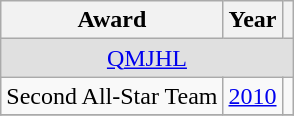<table class="wikitable">
<tr>
<th>Award</th>
<th>Year</th>
<th></th>
</tr>
<tr ALIGN="center" bgcolor="#e0e0e0">
<td colspan="3"><a href='#'>QMJHL</a></td>
</tr>
<tr>
<td>Second All-Star Team</td>
<td><a href='#'>2010</a></td>
<td></td>
</tr>
<tr>
</tr>
</table>
